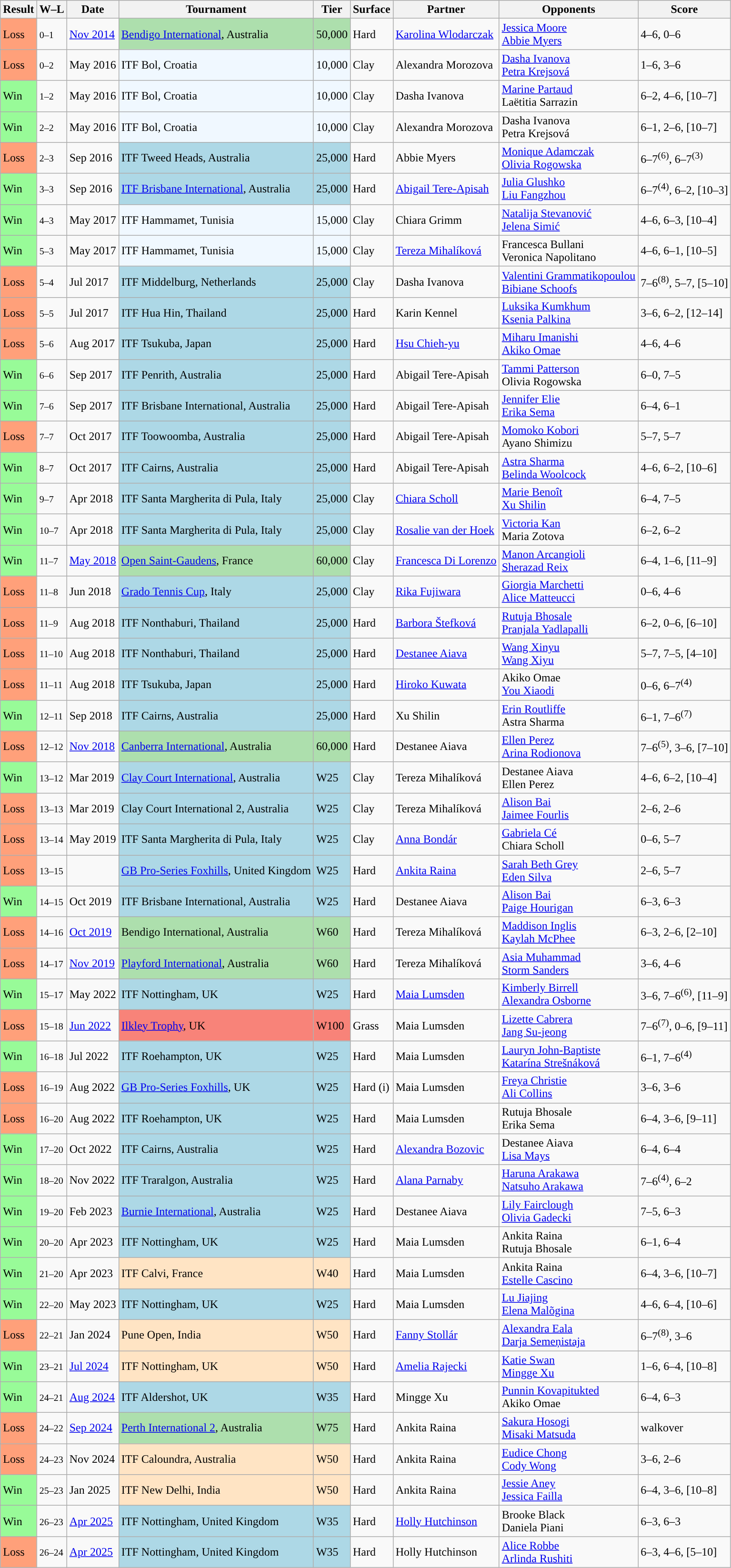<table class="sortable wikitable">
<tr>
<th>Result</th>
<th class="unsortable">W–L</th>
<th>Date</th>
<th>Tournament</th>
<th>Tier</th>
<th>Surface</th>
<th>Partner</th>
<th>Opponents</th>
<th class="unsortable">Score</th>
</tr>
<tr>
<td style="background:#ffa07a;">Loss</td>
<td><small>0–1</small></td>
<td><a href='#'>Nov 2014</a></td>
<td style="background:#addfad;"><a href='#'>Bendigo International</a>, Australia</td>
<td style="background:#addfad;">50,000</td>
<td>Hard</td>
<td> <a href='#'>Karolina Wlodarczak</a></td>
<td> <a href='#'>Jessica Moore</a> <br>  <a href='#'>Abbie Myers</a></td>
<td>4–6, 0–6</td>
</tr>
<tr>
<td style="background:#ffa07a;">Loss</td>
<td><small>0–2</small></td>
<td>May 2016</td>
<td style="background:#f0f8ff;">ITF Bol, Croatia</td>
<td style="background:#f0f8ff;">10,000</td>
<td>Clay</td>
<td> Alexandra Morozova</td>
<td> <a href='#'>Dasha Ivanova</a> <br>  <a href='#'>Petra Krejsová</a></td>
<td>1–6, 3–6</td>
</tr>
<tr>
<td style="background:#98fb98;">Win</td>
<td><small>1–2</small></td>
<td>May 2016</td>
<td style="background:#f0f8ff;">ITF Bol, Croatia</td>
<td style="background:#f0f8ff;">10,000</td>
<td>Clay</td>
<td> Dasha Ivanova</td>
<td> <a href='#'>Marine Partaud</a> <br>  Laëtitia Sarrazin</td>
<td>6–2, 4–6, [10–7]</td>
</tr>
<tr>
<td style="background:#98fb98;">Win</td>
<td><small>2–2</small></td>
<td>May 2016</td>
<td style="background:#f0f8ff;">ITF Bol, Croatia</td>
<td style="background:#f0f8ff;">10,000</td>
<td>Clay</td>
<td> Alexandra Morozova</td>
<td> Dasha Ivanova <br>  Petra Krejsová</td>
<td>6–1, 2–6, [10–7]</td>
</tr>
<tr>
<td style="background:#ffa07a;">Loss</td>
<td><small>2–3</small></td>
<td>Sep 2016</td>
<td style="background:lightblue;">ITF Tweed Heads, Australia</td>
<td style="background:lightblue;">25,000</td>
<td>Hard</td>
<td> Abbie Myers</td>
<td> <a href='#'>Monique Adamczak</a> <br>  <a href='#'>Olivia Rogowska</a></td>
<td>6–7<sup>(6)</sup>, 6–7<sup>(3)</sup></td>
</tr>
<tr>
<td style="background:#98fb98;">Win</td>
<td><small>3–3</small></td>
<td>Sep 2016</td>
<td style="background:lightblue;"><a href='#'>ITF Brisbane International</a>, Australia</td>
<td style="background:lightblue;">25,000</td>
<td>Hard</td>
<td> <a href='#'>Abigail Tere-Apisah</a></td>
<td> <a href='#'>Julia Glushko</a> <br>  <a href='#'>Liu Fangzhou</a></td>
<td>6–7<sup>(4)</sup>, 6–2, [10–3]</td>
</tr>
<tr>
<td style="background:#98fb98;">Win</td>
<td><small>4–3</small></td>
<td>May 2017</td>
<td style="background:#f0f8ff;">ITF Hammamet, Tunisia</td>
<td style="background:#f0f8ff;">15,000</td>
<td>Clay</td>
<td> Chiara Grimm</td>
<td> <a href='#'>Natalija Stevanović</a> <br>  <a href='#'>Jelena Simić</a></td>
<td>4–6, 6–3, [10–4]</td>
</tr>
<tr>
<td style="background:#98fb98;">Win</td>
<td><small>5–3</small></td>
<td>May 2017</td>
<td style="background:#f0f8ff;">ITF Hammamet, Tunisia</td>
<td style="background:#f0f8ff;">15,000</td>
<td>Clay</td>
<td> <a href='#'>Tereza Mihalíková</a></td>
<td> Francesca Bullani <br>  Veronica Napolitano</td>
<td>4–6, 6–1, [10–5]</td>
</tr>
<tr>
<td style="background:#ffa07a;">Loss</td>
<td><small>5–4</small></td>
<td>Jul 2017</td>
<td style="background:lightblue;">ITF Middelburg, Netherlands</td>
<td style="background:lightblue;">25,000</td>
<td>Clay</td>
<td> Dasha Ivanova</td>
<td> <a href='#'>Valentini Grammatikopoulou</a> <br>  <a href='#'>Bibiane Schoofs</a></td>
<td>7–6<sup>(8)</sup>, 5–7, [5–10]</td>
</tr>
<tr>
<td style="background:#ffa07a;">Loss</td>
<td><small>5–5</small></td>
<td>Jul 2017</td>
<td style="background:lightblue;">ITF Hua Hin, Thailand</td>
<td style="background:lightblue;">25,000</td>
<td>Hard</td>
<td> Karin Kennel</td>
<td> <a href='#'>Luksika Kumkhum</a> <br>  <a href='#'>Ksenia Palkina</a></td>
<td>3–6, 6–2, [12–14]</td>
</tr>
<tr>
<td style="background:#ffa07a;">Loss</td>
<td><small>5–6</small></td>
<td>Aug 2017</td>
<td style="background:lightblue;">ITF Tsukuba, Japan</td>
<td style="background:lightblue;">25,000</td>
<td>Hard</td>
<td> <a href='#'>Hsu Chieh-yu</a></td>
<td> <a href='#'>Miharu Imanishi</a> <br>  <a href='#'>Akiko Omae</a></td>
<td>4–6, 4–6</td>
</tr>
<tr>
<td style="background:#98fb98;">Win</td>
<td><small>6–6</small></td>
<td>Sep 2017</td>
<td style="background:lightblue;">ITF Penrith, Australia</td>
<td style="background:lightblue;">25,000</td>
<td>Hard</td>
<td> Abigail Tere-Apisah</td>
<td> <a href='#'>Tammi Patterson</a> <br>  Olivia Rogowska</td>
<td>6–0, 7–5</td>
</tr>
<tr>
<td style="background:#98fb98;">Win</td>
<td><small>7–6</small></td>
<td>Sep 2017</td>
<td style="background:lightblue;">ITF Brisbane International, Australia</td>
<td style="background:lightblue;">25,000</td>
<td>Hard</td>
<td> Abigail Tere-Apisah</td>
<td> <a href='#'>Jennifer Elie</a> <br>  <a href='#'>Erika Sema</a></td>
<td>6–4, 6–1</td>
</tr>
<tr>
<td style="background:#ffa07a;">Loss</td>
<td><small>7–7</small></td>
<td>Oct 2017</td>
<td style="background:lightblue;">ITF Toowoomba, Australia</td>
<td style="background:lightblue;">25,000</td>
<td>Hard</td>
<td> Abigail Tere-Apisah</td>
<td> <a href='#'>Momoko Kobori</a> <br>  Ayano Shimizu</td>
<td>5–7, 5–7</td>
</tr>
<tr>
<td style="background:#98fb98;">Win</td>
<td><small>8–7</small></td>
<td>Oct 2017</td>
<td style="background:lightblue;">ITF Cairns, Australia</td>
<td style="background:lightblue;">25,000</td>
<td>Hard</td>
<td> Abigail Tere-Apisah</td>
<td> <a href='#'>Astra Sharma</a> <br>  <a href='#'>Belinda Woolcock</a></td>
<td>4–6, 6–2, [10–6]</td>
</tr>
<tr>
<td style="background:#98fb98;">Win</td>
<td><small>9–7</small></td>
<td>Apr 2018</td>
<td style="background:lightblue;">ITF Santa Margherita di Pula, Italy</td>
<td style="background:lightblue;">25,000</td>
<td>Clay</td>
<td> <a href='#'>Chiara Scholl</a></td>
<td> <a href='#'>Marie Benoît</a> <br>  <a href='#'>Xu Shilin</a></td>
<td>6–4, 7–5</td>
</tr>
<tr>
<td style="background:#98fb98;">Win</td>
<td><small>10–7</small></td>
<td>Apr 2018</td>
<td style="background:lightblue;">ITF Santa Margherita di Pula, Italy</td>
<td style="background:lightblue;">25,000</td>
<td>Clay</td>
<td> <a href='#'>Rosalie van der Hoek</a></td>
<td> <a href='#'>Victoria Kan</a> <br>  Maria Zotova</td>
<td>6–2, 6–2</td>
</tr>
<tr>
<td style="background:#98fb98;">Win</td>
<td><small>11–7</small></td>
<td><a href='#'>May 2018</a></td>
<td style="background:#addfad;"><a href='#'>Open Saint-Gaudens</a>, France</td>
<td style="background:#addfad;">60,000</td>
<td>Clay</td>
<td> <a href='#'>Francesca Di Lorenzo</a></td>
<td> <a href='#'>Manon Arcangioli</a> <br>  <a href='#'>Sherazad Reix</a></td>
<td>6–4, 1–6, [11–9]</td>
</tr>
<tr>
<td style="background:#ffa07a;">Loss</td>
<td><small>11–8</small></td>
<td>Jun 2018</td>
<td style="background:lightblue;"><a href='#'>Grado Tennis Cup</a>, Italy</td>
<td style="background:lightblue;">25,000</td>
<td>Clay</td>
<td> <a href='#'>Rika Fujiwara</a></td>
<td> <a href='#'>Giorgia Marchetti</a> <br>  <a href='#'>Alice Matteucci</a></td>
<td>0–6, 4–6</td>
</tr>
<tr>
<td style="background:#ffa07a;">Loss</td>
<td><small>11–9</small></td>
<td>Aug 2018</td>
<td style="background:lightblue;">ITF Nonthaburi, Thailand</td>
<td style="background:lightblue;">25,000</td>
<td>Hard</td>
<td> <a href='#'>Barbora Štefková</a></td>
<td> <a href='#'>Rutuja Bhosale</a> <br>  <a href='#'>Pranjala Yadlapalli</a></td>
<td>6–2, 0–6, [6–10]</td>
</tr>
<tr>
<td style="background:#ffa07a;">Loss</td>
<td><small>11–10</small></td>
<td>Aug 2018</td>
<td style="background:lightblue;">ITF Nonthaburi, Thailand</td>
<td style="background:lightblue;">25,000</td>
<td>Hard</td>
<td> <a href='#'>Destanee Aiava</a></td>
<td> <a href='#'>Wang Xinyu</a> <br>  <a href='#'>Wang Xiyu</a></td>
<td>5–7, 7–5, [4–10]</td>
</tr>
<tr>
<td style="background:#ffa07a;">Loss</td>
<td><small>11–11</small></td>
<td>Aug 2018</td>
<td style="background:lightblue;">ITF Tsukuba, Japan</td>
<td style="background:lightblue;">25,000</td>
<td>Hard</td>
<td> <a href='#'>Hiroko Kuwata</a></td>
<td> Akiko Omae <br>  <a href='#'>You Xiaodi</a></td>
<td>0–6, 6–7<sup>(4)</sup></td>
</tr>
<tr>
<td style="background:#98fb98;">Win</td>
<td><small>12–11</small></td>
<td>Sep 2018</td>
<td style="background:lightblue;">ITF Cairns, Australia</td>
<td style="background:lightblue;">25,000</td>
<td>Hard</td>
<td> Xu Shilin</td>
<td> <a href='#'>Erin Routliffe</a> <br>  Astra Sharma</td>
<td>6–1, 7–6<sup>(7)</sup></td>
</tr>
<tr>
<td style="background:#ffa07a;">Loss</td>
<td><small>12–12</small></td>
<td><a href='#'>Nov 2018</a></td>
<td style="background:#addfad;"><a href='#'>Canberra International</a>, Australia</td>
<td style="background:#addfad;">60,000</td>
<td>Hard</td>
<td> Destanee Aiava</td>
<td> <a href='#'>Ellen Perez</a> <br>  <a href='#'>Arina Rodionova</a></td>
<td>7–6<sup>(5)</sup>, 3–6, [7–10]</td>
</tr>
<tr>
<td style="background:#98fb98;">Win</td>
<td><small>13–12</small></td>
<td>Mar 2019</td>
<td style="background:lightblue;"><a href='#'>Clay Court International</a>, Australia</td>
<td style="background:lightblue;">W25</td>
<td>Clay</td>
<td> Tereza Mihalíková</td>
<td> Destanee Aiava <br>  Ellen Perez</td>
<td>4–6, 6–2, [10–4]</td>
</tr>
<tr>
<td bgcolor=ffa07a>Loss</td>
<td><small>13–13</small></td>
<td>Mar 2019</td>
<td style="background:lightblue;">Clay Court International 2, Australia</td>
<td style="background:lightblue;">W25</td>
<td>Clay</td>
<td> Tereza Mihalíková</td>
<td> <a href='#'>Alison Bai</a> <br>  <a href='#'>Jaimee Fourlis</a></td>
<td>2–6, 2–6</td>
</tr>
<tr>
<td style="background:#ffa07a;">Loss</td>
<td><small>13–14</small></td>
<td>May 2019</td>
<td style="background:lightblue;">ITF Santa Margherita di Pula, Italy</td>
<td style="background:lightblue;">W25</td>
<td>Clay</td>
<td> <a href='#'>Anna Bondár</a></td>
<td> <a href='#'>Gabriela Cé</a> <br>  Chiara Scholl</td>
<td>0–6, 5–7</td>
</tr>
<tr>
<td style="background:#ffa07a;">Loss</td>
<td><small>13–15</small></td>
<td></td>
<td style="background:lightblue;"><a href='#'>GB Pro-Series Foxhills</a>, United Kingdom</td>
<td style="background:lightblue;">W25</td>
<td>Hard</td>
<td> <a href='#'>Ankita Raina</a></td>
<td> <a href='#'>Sarah Beth Grey</a> <br>  <a href='#'>Eden Silva</a></td>
<td>2–6, 5–7</td>
</tr>
<tr>
<td style="background:#98fb98;">Win</td>
<td><small>14–15</small></td>
<td>Oct 2019</td>
<td style="background:lightblue;">ITF Brisbane International, Australia</td>
<td style="background:lightblue;">W25</td>
<td>Hard</td>
<td> Destanee Aiava</td>
<td> <a href='#'>Alison Bai</a> <br>  <a href='#'>Paige Hourigan</a></td>
<td>6–3, 6–3</td>
</tr>
<tr>
<td style="background:#ffa07a;">Loss</td>
<td><small>14–16</small></td>
<td><a href='#'>Oct 2019</a></td>
<td style="background:#addfad;">Bendigo International, Australia</td>
<td style="background:#addfad;">W60</td>
<td>Hard</td>
<td> Tereza Mihalíková</td>
<td> <a href='#'>Maddison Inglis</a> <br>  <a href='#'>Kaylah McPhee</a></td>
<td>6–3, 2–6, [2–10]</td>
</tr>
<tr>
<td style="background:#ffa07a;">Loss</td>
<td><small>14–17</small></td>
<td><a href='#'>Nov 2019</a></td>
<td style="background:#addfad;"><a href='#'>Playford International</a>, Australia</td>
<td style="background:#addfad;">W60</td>
<td>Hard</td>
<td> Tereza Mihalíková</td>
<td> <a href='#'>Asia Muhammad</a> <br>  <a href='#'>Storm Sanders</a></td>
<td>3–6, 4–6</td>
</tr>
<tr>
<td style="background:#98fb98;">Win</td>
<td><small>15–17</small></td>
<td>May 2022</td>
<td style="background:lightblue;">ITF Nottingham, UK</td>
<td style="background:lightblue;">W25</td>
<td>Hard</td>
<td> <a href='#'>Maia Lumsden</a></td>
<td> <a href='#'>Kimberly Birrell</a> <br>  <a href='#'>Alexandra Osborne</a></td>
<td>3–6, 7–6<sup>(6)</sup>, [11–9]</td>
</tr>
<tr>
<td style="background:#ffa07a;">Loss</td>
<td><small>15–18</small></td>
<td><a href='#'>Jun 2022</a></td>
<td style="background:#f88379;"><a href='#'>Ilkley Trophy</a>, UK</td>
<td style="background:#f88379;">W100</td>
<td>Grass</td>
<td> Maia Lumsden</td>
<td> <a href='#'>Lizette Cabrera</a> <br>  <a href='#'>Jang Su-jeong</a></td>
<td>7–6<sup>(7)</sup>, 0–6, [9–11]</td>
</tr>
<tr>
<td style="background:#98fb98;">Win</td>
<td><small>16–18</small></td>
<td>Jul 2022</td>
<td style="background:lightblue;">ITF Roehampton, UK</td>
<td style="background:lightblue;">W25</td>
<td>Hard</td>
<td> Maia Lumsden</td>
<td> <a href='#'>Lauryn John-Baptiste</a> <br>  <a href='#'>Katarína Strešnáková</a></td>
<td>6–1, 7–6<sup>(4)</sup></td>
</tr>
<tr>
<td style="background:#ffa07a;">Loss</td>
<td><small>16–19</small></td>
<td>Aug 2022</td>
<td style="background:lightblue;"><a href='#'>GB Pro-Series Foxhills</a>, UK</td>
<td style="background:lightblue;">W25</td>
<td>Hard (i)</td>
<td> Maia Lumsden</td>
<td> <a href='#'>Freya Christie</a> <br>  <a href='#'>Ali Collins</a></td>
<td>3–6, 3–6</td>
</tr>
<tr>
<td style="background:#ffa07a;">Loss</td>
<td><small>16–20</small></td>
<td>Aug 2022</td>
<td style="background:lightblue;">ITF Roehampton, UK</td>
<td style="background:lightblue;">W25</td>
<td>Hard</td>
<td> Maia Lumsden</td>
<td> Rutuja Bhosale <br>  Erika Sema</td>
<td>6–4, 3–6, [9–11]</td>
</tr>
<tr>
<td style="background:#98fb98;">Win</td>
<td><small>17–20</small></td>
<td>Oct 2022</td>
<td style="background:lightblue;">ITF Cairns, Australia</td>
<td style="background:lightblue;">W25</td>
<td>Hard</td>
<td> <a href='#'>Alexandra Bozovic</a></td>
<td> Destanee Aiava <br>  <a href='#'>Lisa Mays</a></td>
<td>6–4, 6–4</td>
</tr>
<tr>
<td style="background:#98fb98;">Win</td>
<td><small>18–20</small></td>
<td>Nov 2022</td>
<td style="background:lightblue;">ITF Traralgon, Australia</td>
<td style="background:lightblue;">W25</td>
<td>Hard</td>
<td> <a href='#'>Alana Parnaby</a></td>
<td> <a href='#'>Haruna Arakawa</a> <br>  <a href='#'>Natsuho Arakawa</a></td>
<td>7–6<sup>(4)</sup>, 6–2</td>
</tr>
<tr>
<td style="background:#98fb98;">Win</td>
<td><small>19–20</small></td>
<td>Feb 2023</td>
<td style="background:lightblue;"><a href='#'>Burnie International</a>, Australia</td>
<td style="background:lightblue;">W25</td>
<td>Hard</td>
<td> Destanee Aiava</td>
<td> <a href='#'>Lily Fairclough</a> <br>  <a href='#'>Olivia Gadecki</a></td>
<td>7–5, 6–3</td>
</tr>
<tr>
<td style="background:#98fb98;">Win</td>
<td><small>20–20</small></td>
<td>Apr 2023</td>
<td style="background:lightblue;">ITF Nottingham, UK</td>
<td style="background:lightblue;">W25</td>
<td>Hard</td>
<td> Maia Lumsden</td>
<td> Ankita Raina <br>  Rutuja Bhosale</td>
<td>6–1, 6–4</td>
</tr>
<tr>
<td style=background:#98FB98;>Win</td>
<td><small>21–20</small></td>
<td>Apr 2023</td>
<td style=background:#ffe4c4;>ITF Calvi, France</td>
<td style=background:#ffe4c4;>W40</td>
<td>Hard</td>
<td> Maia Lumsden</td>
<td> Ankita Raina <br>  <a href='#'>Estelle Cascino</a></td>
<td>6–4, 3–6, [10–7]</td>
</tr>
<tr>
<td style=background:#98FB98;>Win</td>
<td><small>22–20</small></td>
<td>May 2023</td>
<td style="background:lightblue;">ITF Nottingham, UK</td>
<td style="background:lightblue;">W25</td>
<td>Hard</td>
<td> Maia Lumsden</td>
<td> <a href='#'>Lu Jiajing</a> <br>  <a href='#'>Elena Malõgina</a></td>
<td>4–6, 6–4, [10–6]</td>
</tr>
<tr>
<td style=background:#ffa07a;>Loss</td>
<td><small>22–21</small></td>
<td>Jan 2024</td>
<td style="background:#ffe4c4;">Pune Open, India</td>
<td style="background:#ffe4c4;">W50</td>
<td>Hard</td>
<td> <a href='#'>Fanny Stollár</a></td>
<td> <a href='#'>Alexandra Eala</a> <br>  <a href='#'>Darja Semeņistaja</a></td>
<td>6–7<sup>(8)</sup>, 3–6</td>
</tr>
<tr>
<td style="background:#98fb98;">Win</td>
<td><small>23–21</small></td>
<td><a href='#'>Jul 2024</a></td>
<td style="background:#ffe4c4;">ITF Nottingham, UK</td>
<td style="background:#ffe4c4;">W50</td>
<td>Hard</td>
<td> <a href='#'>Amelia Rajecki</a></td>
<td> <a href='#'>Katie Swan</a> <br>  <a href='#'>Mingge Xu</a></td>
<td>1–6, 6–4, [10–8]</td>
</tr>
<tr>
<td style="background:#98fb98;">Win</td>
<td><small>24–21</small></td>
<td><a href='#'>Aug 2024</a></td>
<td style="background:lightblue;">ITF Aldershot, UK</td>
<td style="background:lightblue;">W35</td>
<td>Hard</td>
<td> Mingge Xu</td>
<td> <a href='#'>Punnin Kovapitukted</a> <br>  Akiko Omae</td>
<td>6–4, 6–3</td>
</tr>
<tr>
<td style=background:#ffa07a;>Loss</td>
<td><small>24–22</small></td>
<td><a href='#'>Sep 2024</a></td>
<td style=background:#addfad;><a href='#'>Perth International 2</a>, Australia</td>
<td style=background:#addfad;>W75</td>
<td>Hard</td>
<td> Ankita Raina</td>
<td> <a href='#'>Sakura Hosogi</a> <br>  <a href='#'>Misaki Matsuda</a></td>
<td>walkover</td>
</tr>
<tr>
<td style=background:#ffa07a;>Loss</td>
<td><small>24–23</small></td>
<td>Nov 2024</td>
<td style="background:#ffe4c4;">ITF Caloundra, Australia</td>
<td style="background:#ffe4c4;">W50</td>
<td>Hard</td>
<td> Ankita Raina</td>
<td> <a href='#'>Eudice Chong</a> <br>  <a href='#'>Cody Wong</a></td>
<td>3–6, 2–6</td>
</tr>
<tr>
<td style="background:#98fb98;">Win</td>
<td><small>25–23</small></td>
<td>Jan 2025</td>
<td style="background:#ffe4c4;">ITF New Delhi, India</td>
<td style="background:#ffe4c4;">W50</td>
<td>Hard</td>
<td> Ankita Raina</td>
<td> <a href='#'>Jessie Aney</a> <br>  <a href='#'>Jessica Failla</a></td>
<td>6–4, 3–6, [10–8]</td>
</tr>
<tr>
<td style="background:#98fb98;">Win</td>
<td><small>26–23</small></td>
<td><a href='#'>Apr 2025</a></td>
<td style="background:lightblue;">ITF Nottingham, United Kingdom</td>
<td style="background:lightblue;">W35</td>
<td>Hard</td>
<td> <a href='#'>Holly Hutchinson</a></td>
<td> Brooke Black <br> Daniela Piani</td>
<td>6–3, 6–3</td>
</tr>
<tr>
<td style=background:#ffa07a;>Loss</td>
<td><small>26–24</small></td>
<td><a href='#'>Apr 2025</a></td>
<td style="background:lightblue;">ITF Nottingham, United Kingdom</td>
<td style="background:lightblue;">W35</td>
<td>Hard</td>
<td> Holly Hutchinson</td>
<td> <a href='#'>Alice Robbe</a> <br> <a href='#'>Arlinda Rushiti</a></td>
<td>6–3, 4–6, [5–10]</td>
</tr>
</table>
